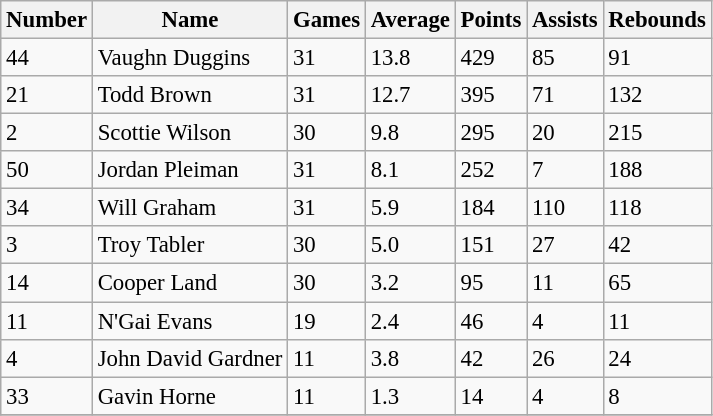<table class="wikitable" style="font-size: 95%;">
<tr>
<th>Number</th>
<th>Name</th>
<th>Games</th>
<th>Average</th>
<th>Points</th>
<th>Assists</th>
<th>Rebounds</th>
</tr>
<tr>
<td>44</td>
<td>Vaughn Duggins</td>
<td>31</td>
<td>13.8</td>
<td>429</td>
<td>85</td>
<td>91</td>
</tr>
<tr>
<td>21</td>
<td>Todd Brown</td>
<td>31</td>
<td>12.7</td>
<td>395</td>
<td>71</td>
<td>132</td>
</tr>
<tr>
<td>2</td>
<td>Scottie Wilson</td>
<td>30</td>
<td>9.8</td>
<td>295</td>
<td>20</td>
<td>215</td>
</tr>
<tr>
<td>50</td>
<td>Jordan Pleiman</td>
<td>31</td>
<td>8.1</td>
<td>252</td>
<td>7</td>
<td>188</td>
</tr>
<tr>
<td>34</td>
<td>Will Graham</td>
<td>31</td>
<td>5.9</td>
<td>184</td>
<td>110</td>
<td>118</td>
</tr>
<tr>
<td>3</td>
<td>Troy Tabler</td>
<td>30</td>
<td>5.0</td>
<td>151</td>
<td>27</td>
<td>42</td>
</tr>
<tr>
<td>14</td>
<td>Cooper Land</td>
<td>30</td>
<td>3.2</td>
<td>95</td>
<td>11</td>
<td>65</td>
</tr>
<tr>
<td>11</td>
<td>N'Gai Evans</td>
<td>19</td>
<td>2.4</td>
<td>46</td>
<td>4</td>
<td>11</td>
</tr>
<tr>
<td>4</td>
<td>John David Gardner</td>
<td>11</td>
<td>3.8</td>
<td>42</td>
<td>26</td>
<td>24</td>
</tr>
<tr>
<td>33</td>
<td>Gavin Horne</td>
<td>11</td>
<td>1.3</td>
<td>14</td>
<td>4</td>
<td>8</td>
</tr>
<tr>
</tr>
</table>
